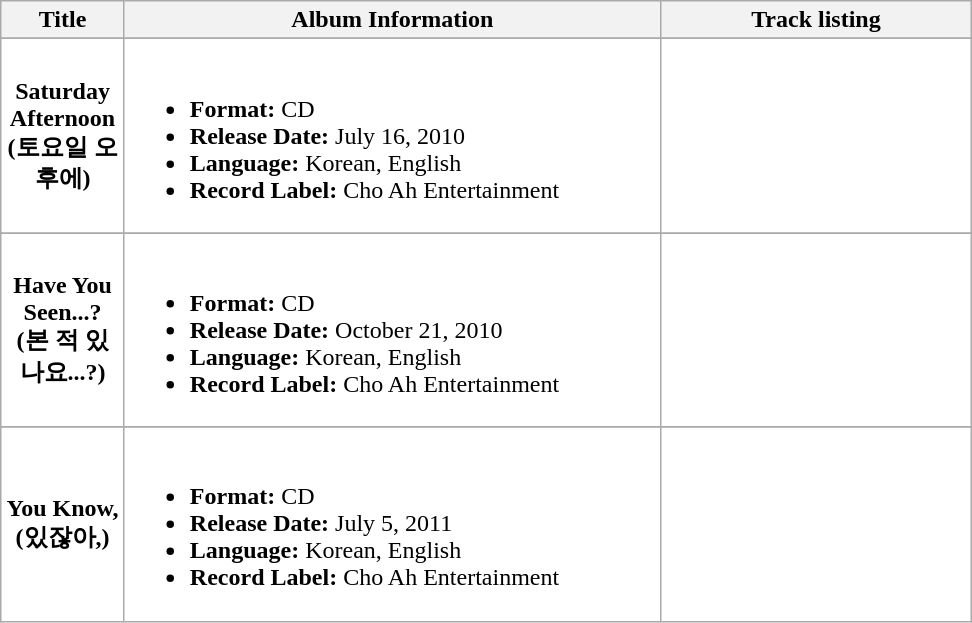<table class="wikitable">
<tr>
<th align="left" width="75px">Title</th>
<th align="left" width="350px">Album Information</th>
<th align="left" width="200px">Track listing</th>
</tr>
<tr>
</tr>
<tr bgcolor="#FFFFFF">
<td align="center"><strong>Saturday Afternoon (토요일 오후에)</strong></td>
<td align="left"><br><ul><li><strong>Format:</strong> CD</li><li><strong>Release Date:</strong> July 16, 2010</li><li><strong>Language:</strong> Korean, English</li><li><strong>Record Label:</strong> Cho Ah Entertainment</li></ul></td>
<td align="left" style="font-size: 85%;"><br></td>
</tr>
<tr>
</tr>
<tr bgcolor="#FFFFFF">
<td align="center"><strong>Have You Seen...? (본 적 있나요...?)</strong></td>
<td align="left"><br><ul><li><strong>Format:</strong> CD</li><li><strong>Release Date:</strong> October 21, 2010</li><li><strong>Language:</strong> Korean, English</li><li><strong>Record Label:</strong> Cho Ah Entertainment</li></ul></td>
<td align="left" style="font-size: 85%;"><br></td>
</tr>
<tr>
</tr>
<tr bgcolor="#FFFFFF">
<td align="center"><strong>You Know, (있잖아,)</strong></td>
<td align="left"><br><ul><li><strong>Format:</strong> CD</li><li><strong>Release Date:</strong> July 5, 2011</li><li><strong>Language:</strong> Korean, English</li><li><strong>Record Label:</strong> Cho Ah Entertainment</li></ul></td>
<td align="left" style="font-size: 85%;"><br></td>
</tr>
</table>
